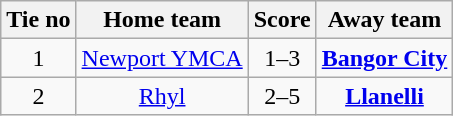<table class="wikitable" style="text-align: center">
<tr>
<th>Tie no</th>
<th>Home team</th>
<th>Score</th>
<th>Away team</th>
</tr>
<tr>
<td>1</td>
<td><a href='#'>Newport YMCA</a></td>
<td>1–3</td>
<td><strong><a href='#'>Bangor City</a></strong></td>
</tr>
<tr>
<td>2</td>
<td><a href='#'>Rhyl</a></td>
<td>2–5</td>
<td><strong><a href='#'>Llanelli</a></strong></td>
</tr>
</table>
